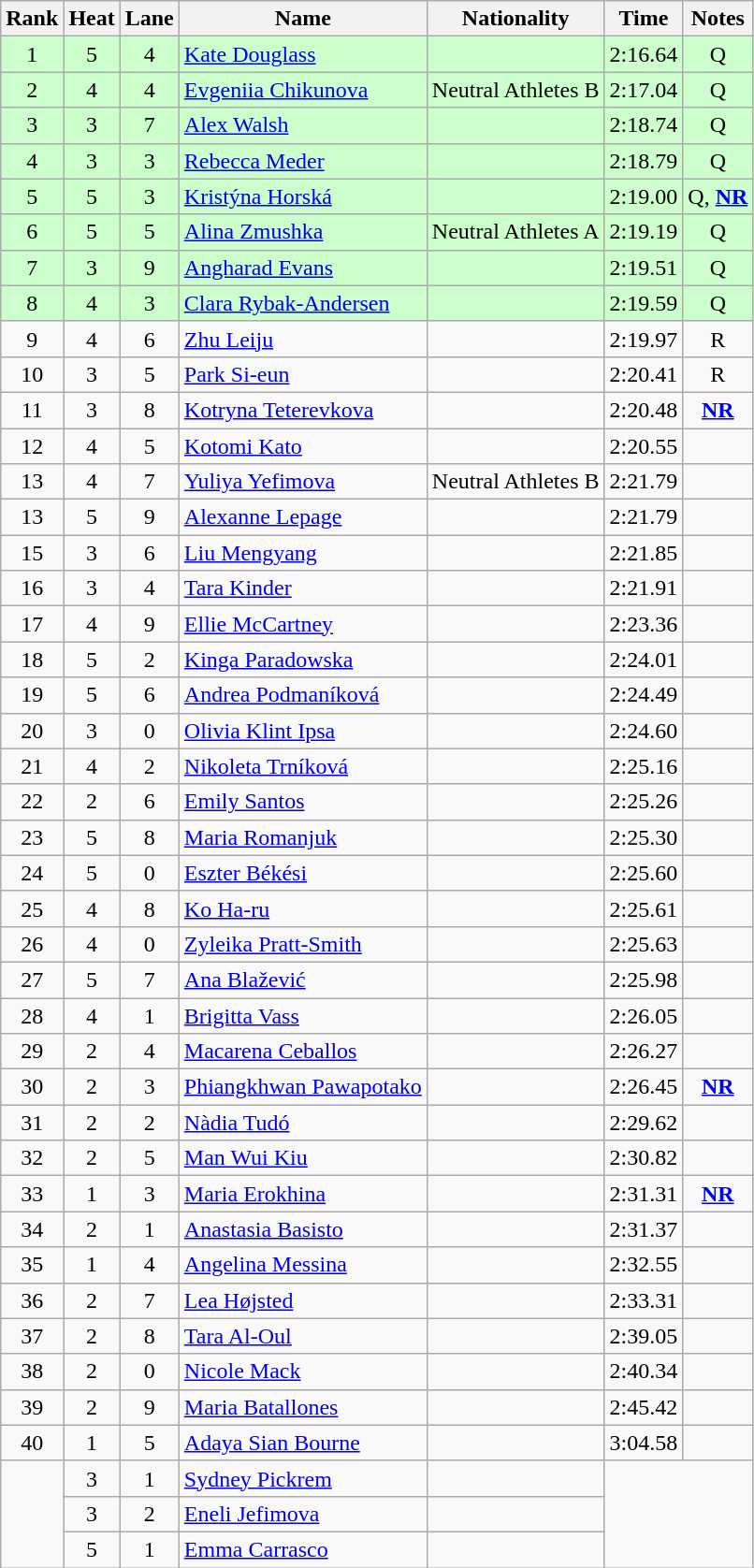<table class="wikitable sortable" style="text-align:center">
<tr>
<th>Rank</th>
<th>Heat</th>
<th>Lane</th>
<th>Name</th>
<th>Nationality</th>
<th>Time</th>
<th>Notes</th>
</tr>
<tr bgcolor=ccffcc>
<td>1</td>
<td>5</td>
<td>4</td>
<td align=left><a href='#'>Kate Douglass</a></td>
<td align=left></td>
<td>2:16.64</td>
<td>Q</td>
</tr>
<tr bgcolor=ccffcc>
<td>2</td>
<td>4</td>
<td>4</td>
<td align=left><a href='#'>Evgeniia Chikunova</a></td>
<td align=left> Neutral Athletes B</td>
<td>2:17.04</td>
<td>Q</td>
</tr>
<tr bgcolor=ccffcc>
<td>3</td>
<td>3</td>
<td>7</td>
<td align=left><a href='#'>Alex Walsh</a></td>
<td align=left></td>
<td>2:18.74</td>
<td>Q</td>
</tr>
<tr bgcolor=ccffcc>
<td>4</td>
<td>3</td>
<td>3</td>
<td align=left><a href='#'>Rebecca Meder</a></td>
<td align=left></td>
<td>2:18.79</td>
<td>Q</td>
</tr>
<tr bgcolor=ccffcc>
<td>5</td>
<td>5</td>
<td>3</td>
<td align=left><a href='#'>Kristýna Horská</a></td>
<td align=left></td>
<td>2:19.00</td>
<td>Q, <strong><a href='#'>NR</a></strong></td>
</tr>
<tr bgcolor=ccffcc>
<td>6</td>
<td>5</td>
<td>5</td>
<td align=left><a href='#'>Alina Zmushka</a></td>
<td align=left> Neutral Athletes A</td>
<td>2:19.19</td>
<td>Q</td>
</tr>
<tr bgcolor=ccffcc>
<td>7</td>
<td>3</td>
<td>9</td>
<td align=left><a href='#'>Angharad Evans</a></td>
<td align=left></td>
<td>2:19.51</td>
<td>Q</td>
</tr>
<tr bgcolor=ccffcc>
<td>8</td>
<td>4</td>
<td>3</td>
<td align=left><a href='#'>Clara Rybak-Andersen</a></td>
<td align=left></td>
<td>2:19.59</td>
<td>Q</td>
</tr>
<tr>
<td>9</td>
<td>4</td>
<td>6</td>
<td align=left><a href='#'>Zhu Leiju</a></td>
<td align=left></td>
<td>2:19.97</td>
<td>R</td>
</tr>
<tr>
<td>10</td>
<td>3</td>
<td>5</td>
<td align=left><a href='#'>Park Si-eun</a></td>
<td align=left></td>
<td>2:20.41</td>
<td>R</td>
</tr>
<tr>
<td>11</td>
<td>3</td>
<td>8</td>
<td align=left><a href='#'>Kotryna Teterevkova</a></td>
<td align=left></td>
<td>2:20.48</td>
<td><strong><a href='#'>NR</a></strong></td>
</tr>
<tr>
<td>12</td>
<td>4</td>
<td>5</td>
<td align=left><a href='#'>Kotomi Kato</a></td>
<td align=left></td>
<td>2:20.55</td>
<td></td>
</tr>
<tr>
<td>13</td>
<td>4</td>
<td>7</td>
<td align=left><a href='#'>Yuliya Yefimova</a></td>
<td align=left> Neutral Athletes B</td>
<td>2:21.79</td>
<td></td>
</tr>
<tr>
<td>13</td>
<td>5</td>
<td>9</td>
<td align=left><a href='#'>Alexanne Lepage</a></td>
<td align=left></td>
<td>2:21.79</td>
<td></td>
</tr>
<tr>
<td>15</td>
<td>3</td>
<td>6</td>
<td align=left><a href='#'>Liu Mengyang</a></td>
<td align=left></td>
<td>2:21.85</td>
<td></td>
</tr>
<tr>
<td>16</td>
<td>3</td>
<td>4</td>
<td align=left><a href='#'>Tara Kinder</a></td>
<td align=left></td>
<td>2:21.91</td>
<td></td>
</tr>
<tr>
<td>17</td>
<td>4</td>
<td>9</td>
<td align=left><a href='#'>Ellie McCartney</a></td>
<td align=left></td>
<td>2:23.36</td>
<td></td>
</tr>
<tr>
<td>18</td>
<td>5</td>
<td>2</td>
<td align=left><a href='#'>Kinga Paradowska</a></td>
<td align=left></td>
<td>2:24.01</td>
<td></td>
</tr>
<tr>
<td>19</td>
<td>5</td>
<td>6</td>
<td align=left><a href='#'>Andrea Podmaníková</a></td>
<td align=left></td>
<td>2:24.49</td>
<td></td>
</tr>
<tr>
<td>20</td>
<td>3</td>
<td>0</td>
<td align=left><a href='#'>Olivia Klint Ipsa</a></td>
<td align=left></td>
<td>2:24.60</td>
<td></td>
</tr>
<tr>
<td>21</td>
<td>4</td>
<td>2</td>
<td align=left><a href='#'>Nikoleta Trníková</a></td>
<td align=left></td>
<td>2:25.16</td>
<td></td>
</tr>
<tr>
<td>22</td>
<td>2</td>
<td>6</td>
<td align=left><a href='#'>Emily Santos</a></td>
<td align=left></td>
<td>2:25.26</td>
<td></td>
</tr>
<tr>
<td>23</td>
<td>5</td>
<td>8</td>
<td align=left><a href='#'>Maria Romanjuk</a></td>
<td align=left></td>
<td>2:25.30</td>
<td></td>
</tr>
<tr>
<td>24</td>
<td>5</td>
<td>0</td>
<td align=left><a href='#'>Eszter Békési</a></td>
<td align=left></td>
<td>2:25.60</td>
<td></td>
</tr>
<tr>
<td>25</td>
<td>4</td>
<td>8</td>
<td align=left><a href='#'>Ko Ha-ru</a></td>
<td align=left></td>
<td>2:25.61</td>
<td></td>
</tr>
<tr>
<td>26</td>
<td>4</td>
<td>0</td>
<td align=left><a href='#'>Zyleika Pratt-Smith</a></td>
<td align=left></td>
<td>2:25.63</td>
<td></td>
</tr>
<tr>
<td>27</td>
<td>5</td>
<td>7</td>
<td align=left><a href='#'>Ana Blažević</a></td>
<td align=left></td>
<td>2:25.98</td>
<td></td>
</tr>
<tr>
<td>28</td>
<td>4</td>
<td>1</td>
<td align=left><a href='#'>Brigitta Vass</a></td>
<td align=left></td>
<td>2:26.05</td>
<td></td>
</tr>
<tr>
<td>29</td>
<td>2</td>
<td>4</td>
<td align=left><a href='#'>Macarena Ceballos</a></td>
<td align=left></td>
<td>2:26.27</td>
<td></td>
</tr>
<tr>
<td>30</td>
<td>2</td>
<td>3</td>
<td align=left><a href='#'>Phiangkhwan Pawapotako</a></td>
<td align=left></td>
<td>2:26.45</td>
<td><strong><a href='#'>NR</a></strong></td>
</tr>
<tr>
<td>31</td>
<td>2</td>
<td>2</td>
<td align=left><a href='#'>Nàdia Tudó</a></td>
<td align=left></td>
<td>2:29.62</td>
<td></td>
</tr>
<tr>
<td>32</td>
<td>2</td>
<td>5</td>
<td align=left><a href='#'>Man Wui Kiu</a></td>
<td align=left></td>
<td>2:30.82</td>
<td></td>
</tr>
<tr>
<td>33</td>
<td>1</td>
<td>3</td>
<td align=left><a href='#'>Maria Erokhina</a></td>
<td align=left></td>
<td>2:31.31</td>
<td><strong><a href='#'>NR</a></strong></td>
</tr>
<tr>
<td>34</td>
<td>2</td>
<td>1</td>
<td align=left><a href='#'>Anastasia Basisto</a></td>
<td align=left></td>
<td>2:31.37</td>
<td></td>
</tr>
<tr>
<td>35</td>
<td>1</td>
<td>4</td>
<td align=left><a href='#'>Angelina Messina</a></td>
<td align=left></td>
<td>2:32.55</td>
<td></td>
</tr>
<tr>
<td>36</td>
<td>2</td>
<td>7</td>
<td align=left><a href='#'>Lea Højsted</a></td>
<td align=left></td>
<td>2:33.31</td>
<td></td>
</tr>
<tr>
<td>37</td>
<td>2</td>
<td>8</td>
<td align=left><a href='#'>Tara Al-Oul</a></td>
<td align=left></td>
<td>2:39.05</td>
<td></td>
</tr>
<tr>
<td>38</td>
<td>2</td>
<td>0</td>
<td align=left><a href='#'>Nicole Mack</a></td>
<td align=left></td>
<td>2:40.34</td>
<td></td>
</tr>
<tr>
<td>39</td>
<td>2</td>
<td>9</td>
<td align=left><a href='#'>Maria Batallones</a></td>
<td align=left></td>
<td>2:45.42</td>
<td></td>
</tr>
<tr>
<td>40</td>
<td>1</td>
<td>5</td>
<td align=left><a href='#'>Adaya Sian Bourne</a></td>
<td align="left"></td>
<td>3:04.58</td>
<td></td>
</tr>
<tr>
<td rowspan=3></td>
<td>3</td>
<td>1</td>
<td align=left><a href='#'>Sydney Pickrem</a></td>
<td align=left></td>
<td colspan=2 rowspan=3></td>
</tr>
<tr>
<td>3</td>
<td>2</td>
<td align=left><a href='#'>Eneli Jefimova</a></td>
<td align=left></td>
</tr>
<tr>
<td>5</td>
<td>1</td>
<td align=left><a href='#'>Emma Carrasco</a></td>
<td align=left></td>
</tr>
</table>
